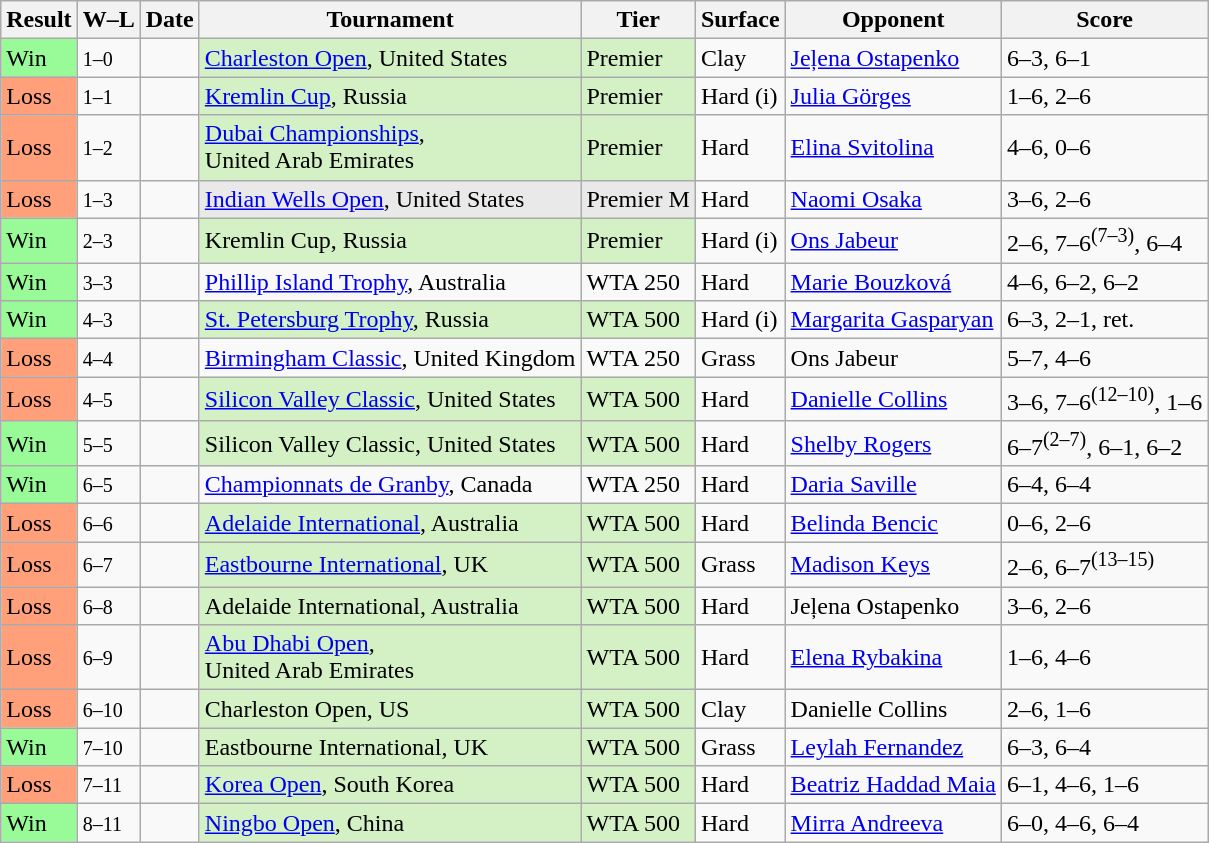<table class="sortable wikitable nowrap">
<tr>
<th>Result</th>
<th class="unsortable">W–L</th>
<th>Date</th>
<th>Tournament</th>
<th>Tier</th>
<th>Surface</th>
<th>Opponent</th>
<th class="unsortable">Score</th>
</tr>
<tr>
<td bgcolor=98fb98>Win</td>
<td><small>1–0</small></td>
<td><a href='#'></a></td>
<td style=background:#d4f1c5><a href='#'>Charleston Open</a>, United States</td>
<td style=background:#d4f1c5>Premier</td>
<td>Clay</td>
<td> <a href='#'>Jeļena Ostapenko</a></td>
<td>6–3, 6–1</td>
</tr>
<tr>
<td bgcolor=ffa07a>Loss</td>
<td><small>1–1</small></td>
<td><a href='#'></a></td>
<td style=background:#d4f1c5><a href='#'>Kremlin Cup</a>, Russia</td>
<td style=background:#d4f1c5>Premier</td>
<td>Hard (i)</td>
<td> <a href='#'>Julia Görges</a></td>
<td>1–6, 2–6</td>
</tr>
<tr>
<td bgcolor=ffa07a>Loss</td>
<td><small>1–2</small></td>
<td><a href='#'></a></td>
<td style=background:#d4f1c5><a href='#'>Dubai Championships</a>, <br>United Arab Emirates</td>
<td style=background:#d4f1c5>Premier</td>
<td>Hard</td>
<td> <a href='#'>Elina Svitolina</a></td>
<td>4–6, 0–6</td>
</tr>
<tr>
<td bgcolor=ffa07a>Loss</td>
<td><small>1–3</small></td>
<td><a href='#'></a></td>
<td style=background:#e9e9e9><a href='#'>Indian Wells Open</a>, United States</td>
<td style=background:#e9e9e9>Premier M</td>
<td>Hard</td>
<td> <a href='#'>Naomi Osaka</a></td>
<td>3–6, 2–6</td>
</tr>
<tr>
<td bgcolor=98fb98>Win</td>
<td><small>2–3</small></td>
<td><a href='#'></a></td>
<td style=background:#d4f1c5>Kremlin Cup, Russia</td>
<td style=background:#d4f1c5>Premier</td>
<td>Hard (i)</td>
<td> <a href='#'>Ons Jabeur</a></td>
<td>2–6, 7–6<sup>(7–3)</sup>, 6–4</td>
</tr>
<tr>
<td bgcolor=98fb98>Win</td>
<td><small>3–3</small></td>
<td><a href='#'></a></td>
<td><a href='#'>Phillip Island Trophy</a>, Australia</td>
<td>WTA 250</td>
<td>Hard</td>
<td> <a href='#'>Marie Bouzková</a></td>
<td>4–6, 6–2, 6–2</td>
</tr>
<tr>
<td bgcolor=98fb98>Win</td>
<td><small>4–3</small></td>
<td><a href='#'></a></td>
<td style=background:#d4f1c5><a href='#'>St. Petersburg Trophy</a>, Russia</td>
<td style=background:#d4f1c5>WTA 500</td>
<td>Hard (i)</td>
<td> <a href='#'>Margarita Gasparyan</a></td>
<td>6–3, 2–1, ret.</td>
</tr>
<tr>
<td bgcolor=ffa07a>Loss</td>
<td><small>4–4</small></td>
<td><a href='#'></a></td>
<td><a href='#'>Birmingham Classic</a>, United Kingdom</td>
<td>WTA 250</td>
<td>Grass</td>
<td> Ons Jabeur</td>
<td>5–7, 4–6</td>
</tr>
<tr>
<td bgcolor=ffa07a>Loss</td>
<td><small>4–5</small></td>
<td><a href='#'></a></td>
<td style=background:#d4f1c5><a href='#'>Silicon Valley Classic</a>, United States</td>
<td style=background:#d4f1c5>WTA 500</td>
<td>Hard</td>
<td> <a href='#'>Danielle Collins</a></td>
<td>3–6, 7–6<sup>(12–10)</sup>, 1–6</td>
</tr>
<tr>
<td bgcolor=98fb98>Win</td>
<td><small>5–5</small></td>
<td><a href='#'></a></td>
<td style=background:#d4f1c5>Silicon Valley Classic, United States</td>
<td style=background:#d4f1c5>WTA 500</td>
<td>Hard</td>
<td> <a href='#'>Shelby Rogers</a></td>
<td>6–7<sup>(2–7)</sup>, 6–1, 6–2</td>
</tr>
<tr>
<td bgcolor=98fb98>Win</td>
<td><small>6–5</small></td>
<td><a href='#'></a></td>
<td><a href='#'>Championnats de Granby</a>, Canada</td>
<td>WTA 250</td>
<td>Hard</td>
<td> <a href='#'>Daria Saville</a></td>
<td>6–4, 6–4</td>
</tr>
<tr>
<td bgcolor=ffa07a>Loss</td>
<td><small>6–6</small></td>
<td><a href='#'></a></td>
<td style=background:#d4f1c5><a href='#'>Adelaide International</a>, Australia</td>
<td style=background:#d4f1c5>WTA 500</td>
<td>Hard</td>
<td> <a href='#'>Belinda Bencic</a></td>
<td>0–6, 2–6</td>
</tr>
<tr>
<td bgcolor=ffa07a>Loss</td>
<td><small>6–7</small></td>
<td><a href='#'></a></td>
<td style=background:#d4f1c5><a href='#'>Eastbourne International</a>, UK</td>
<td style=background:#d4f1c5>WTA 500</td>
<td>Grass</td>
<td> <a href='#'>Madison Keys</a></td>
<td>2–6, 6–7<sup>(13–15)</sup></td>
</tr>
<tr>
<td bgcolor=ffa07a>Loss</td>
<td><small>6–8</small></td>
<td><a href='#'></a></td>
<td style=background:#d4f1c5>Adelaide International, Australia</td>
<td style=background:#d4f1c5>WTA 500</td>
<td>Hard</td>
<td> Jeļena Ostapenko</td>
<td>3–6, 2–6</td>
</tr>
<tr>
<td bgcolor=ffa07a>Loss</td>
<td><small>6–9</small></td>
<td><a href='#'></a></td>
<td style=background:#d4f1c5><a href='#'>Abu Dhabi Open</a>, <br>United Arab Emirates</td>
<td style=background:#d4f1c5>WTA 500</td>
<td>Hard</td>
<td> <a href='#'>Elena Rybakina</a></td>
<td>1–6, 4–6</td>
</tr>
<tr>
<td bgcolor=ffa07a>Loss</td>
<td><small>6–10</small></td>
<td><a href='#'></a></td>
<td style=background:#d4f1c5>Charleston Open, US</td>
<td style=background:#d4f1c5>WTA 500</td>
<td>Clay</td>
<td> Danielle Collins</td>
<td>2–6, 1–6</td>
</tr>
<tr>
<td bgcolor=98fb98>Win</td>
<td><small>7–10</small></td>
<td><a href='#'></a></td>
<td style=background:#d4f1c5>Eastbourne International, UK</td>
<td style=background:#d4f1c5>WTA 500</td>
<td>Grass</td>
<td> <a href='#'>Leylah Fernandez</a></td>
<td>6–3, 6–4</td>
</tr>
<tr>
<td bgcolor=ffa07a>Loss</td>
<td><small>7–11</small></td>
<td><a href='#'></a></td>
<td style=background:#d4f1c5><a href='#'>Korea Open</a>, South Korea</td>
<td style=background:#d4f1c5>WTA 500</td>
<td>Hard</td>
<td> <a href='#'>Beatriz Haddad Maia</a></td>
<td>6–1, 4–6, 1–6</td>
</tr>
<tr>
<td bgcolor=98fb98>Win</td>
<td><small>8–11</small></td>
<td><a href='#'></a></td>
<td style=background:#d4f1c5><a href='#'>Ningbo Open</a>, China</td>
<td style=background:#d4f1c5>WTA 500</td>
<td>Hard</td>
<td> <a href='#'>Mirra Andreeva</a></td>
<td>6–0, 4–6, 6–4</td>
</tr>
</table>
